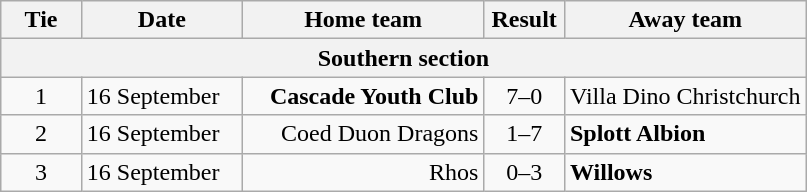<table class="wikitable">
<tr>
<th width=10%>Tie</th>
<th width=20%>Date</th>
<th width=30%>Home team</th>
<th width=10%>Result</th>
<th width=30%>Away team</th>
</tr>
<tr>
<th colspan=5>Southern section</th>
</tr>
<tr>
<td style="text-align:center;">1</td>
<td>16 September</td>
<td style="text-align:right;"><strong>Cascade Youth Club</strong></td>
<td style="text-align:center;">7–0</td>
<td>Villa Dino Christchurch</td>
</tr>
<tr>
<td style="text-align:center;">2</td>
<td>16 September</td>
<td style="text-align:right;">Coed Duon Dragons</td>
<td style="text-align:center;">1–7</td>
<td><strong>Splott Albion</strong></td>
</tr>
<tr>
<td style="text-align:center;">3</td>
<td>16 September</td>
<td style="text-align:right;">Rhos</td>
<td style="text-align:center;">0–3</td>
<td><strong>Willows</strong></td>
</tr>
</table>
